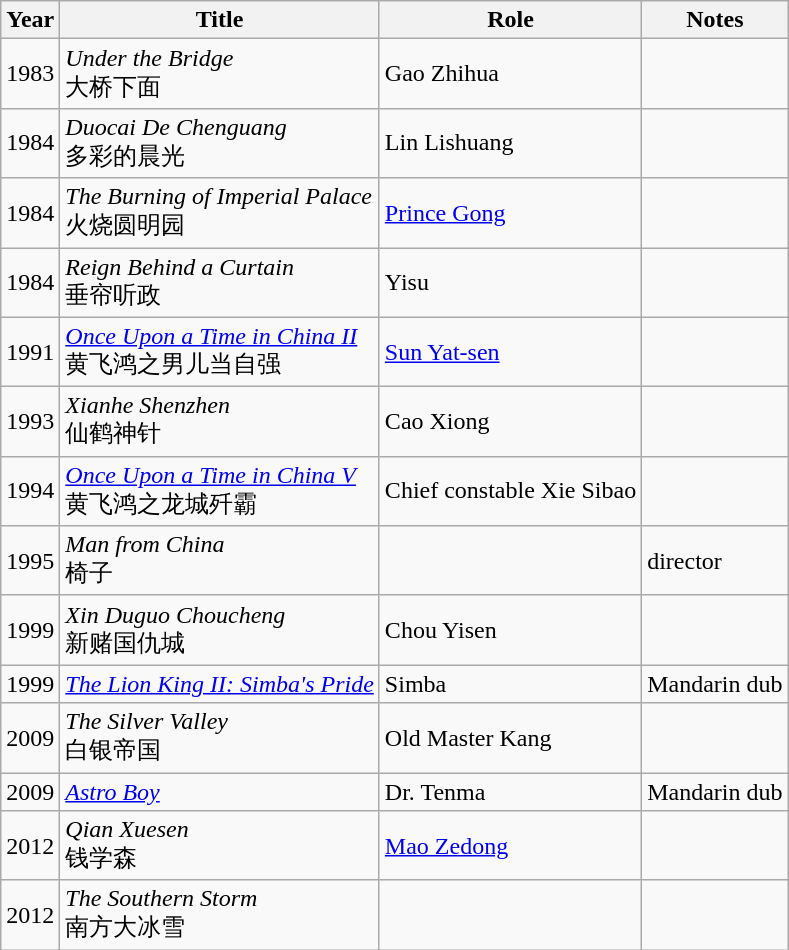<table class="wikitable sortable">
<tr>
<th>Year</th>
<th>Title</th>
<th>Role</th>
<th class="unsortable">Notes</th>
</tr>
<tr>
<td>1983</td>
<td><em>Under the Bridge</em><br>大桥下面</td>
<td>Gao Zhihua</td>
<td></td>
</tr>
<tr>
<td>1984</td>
<td><em>Duocai De Chenguang</em><br>多彩的晨光</td>
<td>Lin Lishuang</td>
<td></td>
</tr>
<tr>
<td>1984</td>
<td><em>The Burning of Imperial Palace</em><br>火烧圆明园</td>
<td><a href='#'>Prince Gong</a></td>
<td></td>
</tr>
<tr>
<td>1984</td>
<td><em>Reign Behind a Curtain</em><br>垂帘听政</td>
<td>Yisu</td>
<td></td>
</tr>
<tr>
<td>1991</td>
<td><em><a href='#'>Once Upon a Time in China II</a></em><br>黄飞鸿之男儿当自强</td>
<td><a href='#'>Sun Yat-sen</a></td>
<td></td>
</tr>
<tr>
<td>1993</td>
<td><em>Xianhe Shenzhen</em><br>仙鹤神针</td>
<td>Cao Xiong</td>
<td></td>
</tr>
<tr>
<td>1994</td>
<td><em><a href='#'>Once Upon a Time in China V</a></em><br>黄飞鸿之龙城歼霸</td>
<td>Chief constable Xie Sibao</td>
<td></td>
</tr>
<tr>
<td>1995</td>
<td><em>Man from China</em><br>椅子</td>
<td></td>
<td>director</td>
</tr>
<tr>
<td>1999</td>
<td><em>Xin Duguo Choucheng</em><br>新赌国仇城</td>
<td>Chou Yisen</td>
<td></td>
</tr>
<tr>
<td>1999</td>
<td><em><a href='#'>The Lion King II: Simba's Pride</a></em></td>
<td>Simba</td>
<td>Mandarin dub</td>
</tr>
<tr>
<td>2009</td>
<td><em>The Silver Valley</em><br>白银帝国</td>
<td>Old Master Kang</td>
<td></td>
</tr>
<tr>
<td>2009</td>
<td><em><a href='#'>Astro Boy</a></em></td>
<td>Dr. Tenma</td>
<td>Mandarin dub</td>
</tr>
<tr>
<td>2012</td>
<td><em>Qian Xuesen</em><br>钱学森</td>
<td><a href='#'>Mao Zedong</a></td>
<td></td>
</tr>
<tr>
<td>2012</td>
<td><em>The Southern Storm</em><br>南方大冰雪</td>
<td></td>
<td></td>
</tr>
</table>
